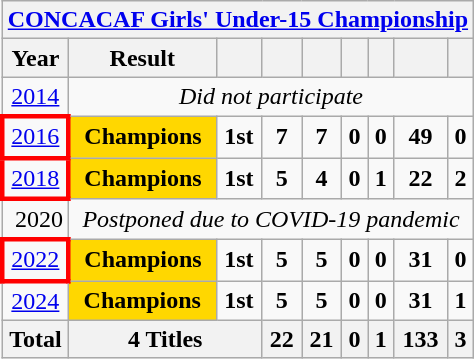<table class="wikitable" style="text-align: center;font-size:100%;">
<tr>
<th colspan="9"><a href='#'>CONCACAF Girls' Under-15 Championship</a></th>
</tr>
<tr>
<th>Year</th>
<th>Result</th>
<th></th>
<th></th>
<th></th>
<th></th>
<th></th>
<th></th>
<th></th>
</tr>
<tr>
<td> <a href='#'>2014</a></td>
<td colspan=9><em>Did not participate</em></td>
</tr>
<tr>
<td style="border: 3px solid red"> <a href='#'>2016</a></td>
<td bgcolor=gold><strong>Champions</strong></td>
<td><strong>1st</strong></td>
<td><strong>7</strong></td>
<td><strong>7</strong></td>
<td><strong>0</strong></td>
<td><strong>0</strong></td>
<td><strong>49</strong></td>
<td><strong>0</strong></td>
</tr>
<tr>
<td style="border: 3px solid red"> <a href='#'>2018</a></td>
<td bgcolor=gold><strong>Champions</strong></td>
<td><strong>1st</strong></td>
<td><strong>5</strong></td>
<td><strong>4</strong></td>
<td><strong>0</strong></td>
<td><strong>1</strong></td>
<td><strong>22</strong></td>
<td><strong>2</strong></td>
</tr>
<tr>
<td align="right">2020</td>
<td align="center" colspan=8><em>Postponed due to COVID-19 pandemic</em></td>
</tr>
<tr>
<td style="border: 3px solid red"> <a href='#'>2022</a></td>
<td bgcolor=gold><strong>Champions</strong></td>
<td><strong>1st</strong></td>
<td><strong>5</strong></td>
<td><strong>5</strong></td>
<td><strong>0</strong></td>
<td><strong>0</strong></td>
<td><strong>31</strong></td>
<td><strong>0</strong></td>
</tr>
<tr>
<td> <a href='#'>2024</a></td>
<td bgcolor=gold><strong>Champions</strong></td>
<td><strong>1st</strong></td>
<td><strong>5</strong></td>
<td><strong>5</strong></td>
<td><strong>0</strong></td>
<td><strong>0</strong></td>
<td><strong>31</strong></td>
<td><strong>1</strong></td>
</tr>
<tr>
<th>Total</th>
<th colspan=2>4 Titles</th>
<th>22</th>
<th>21</th>
<th>0</th>
<th>1</th>
<th>133</th>
<th>3</th>
</tr>
</table>
